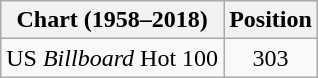<table class="wikitable plainrowheaders">
<tr>
<th>Chart (1958–2018)</th>
<th>Position</th>
</tr>
<tr>
<td>US <em>Billboard</em> Hot 100</td>
<td style="text-align:center;">303</td>
</tr>
</table>
